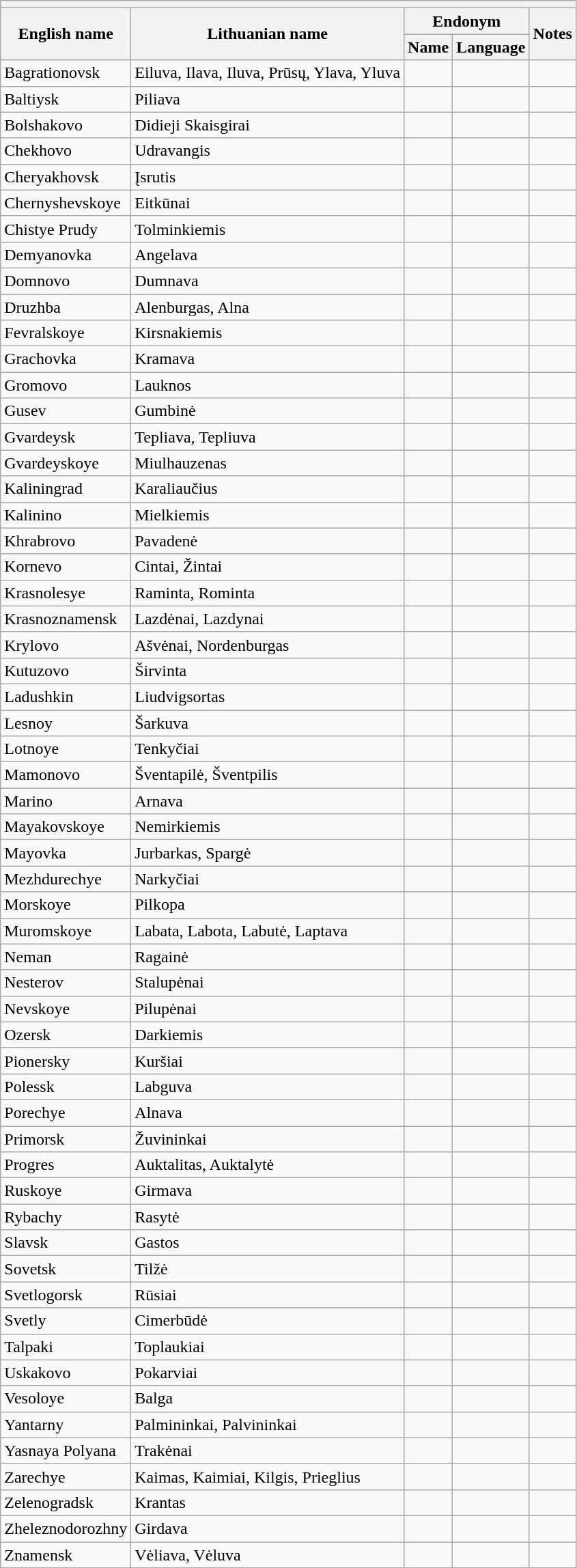<table class="wikitable sortable">
<tr>
<th colspan="5"></th>
</tr>
<tr>
<th rowspan="2">English name</th>
<th rowspan="2">Lithuanian name</th>
<th colspan="2">Endonym</th>
<th rowspan="2">Notes</th>
</tr>
<tr>
<th>Name</th>
<th>Language</th>
</tr>
<tr>
<td>Bagrationovsk</td>
<td>Eiluva, Ilava, Iluva, Prūsų, Ylava, Yluva</td>
<td></td>
<td></td>
<td></td>
</tr>
<tr>
<td>Baltiysk</td>
<td>Piliava</td>
<td></td>
<td></td>
<td></td>
</tr>
<tr>
<td>Bolshakovo</td>
<td>Didieji Skaisgirai</td>
<td></td>
<td></td>
<td></td>
</tr>
<tr>
<td>Chekhovo</td>
<td>Udravangis</td>
<td></td>
<td></td>
<td></td>
</tr>
<tr>
<td>Cheryakhovsk</td>
<td>Įsrutis</td>
<td></td>
<td></td>
<td></td>
</tr>
<tr>
<td>Chernyshevskoye</td>
<td>Eitkūnai</td>
<td></td>
<td></td>
<td></td>
</tr>
<tr>
<td>Chistye Prudy</td>
<td>Tolminkiemis</td>
<td></td>
<td></td>
<td></td>
</tr>
<tr>
<td>Demyanovka</td>
<td>Angelava</td>
<td></td>
<td></td>
<td></td>
</tr>
<tr>
<td>Domnovo</td>
<td>Dumnava</td>
<td></td>
<td></td>
<td></td>
</tr>
<tr>
<td>Druzhba</td>
<td>Alenburgas, Alna</td>
<td></td>
<td></td>
<td></td>
</tr>
<tr>
<td>Fevralskoye</td>
<td>Kirsnakiemis</td>
<td></td>
<td></td>
<td></td>
</tr>
<tr>
<td>Grachovka</td>
<td>Kramava</td>
<td></td>
<td></td>
<td></td>
</tr>
<tr>
<td>Gromovo</td>
<td>Lauknos</td>
<td></td>
<td></td>
<td></td>
</tr>
<tr>
<td>Gusev</td>
<td>Gumbinė</td>
<td></td>
<td></td>
<td></td>
</tr>
<tr>
<td>Gvardeysk</td>
<td>Tepliava, Tepliuva</td>
<td></td>
<td></td>
<td></td>
</tr>
<tr>
<td>Gvardeyskoye</td>
<td>Miulhauzenas</td>
<td></td>
<td></td>
<td></td>
</tr>
<tr>
<td>Kaliningrad</td>
<td>Karaliaučius</td>
<td></td>
<td></td>
<td></td>
</tr>
<tr>
<td>Kalinino</td>
<td>Mielkiemis</td>
<td></td>
<td></td>
<td></td>
</tr>
<tr>
<td>Khrabrovo</td>
<td>Pavadenė</td>
<td></td>
<td></td>
<td></td>
</tr>
<tr>
<td>Kornevo</td>
<td>Cintai, Žintai</td>
<td></td>
<td></td>
<td></td>
</tr>
<tr>
<td>Krasnolesye</td>
<td>Raminta, Rominta</td>
<td></td>
<td></td>
<td></td>
</tr>
<tr>
<td>Krasnoznamensk</td>
<td>Lazdėnai, Lazdynai</td>
<td></td>
<td></td>
<td></td>
</tr>
<tr>
<td>Krylovo</td>
<td>Ašvėnai, Nordenburgas</td>
<td></td>
<td></td>
<td></td>
</tr>
<tr>
<td>Kutuzovo</td>
<td>Širvinta</td>
<td></td>
<td></td>
<td></td>
</tr>
<tr>
<td>Ladushkin</td>
<td>Liudvigsortas</td>
<td></td>
<td></td>
<td></td>
</tr>
<tr>
<td>Lesnoy</td>
<td>Šarkuva</td>
<td></td>
<td></td>
<td></td>
</tr>
<tr>
<td>Lotnoye</td>
<td>Tenkyčiai</td>
<td></td>
<td></td>
<td></td>
</tr>
<tr>
<td>Mamonovo</td>
<td>Šventapilė, Šventpilis</td>
<td></td>
<td></td>
<td></td>
</tr>
<tr>
<td>Marino</td>
<td>Arnava</td>
<td></td>
<td></td>
<td></td>
</tr>
<tr>
<td>Mayakovskoye</td>
<td>Nemirkiemis</td>
<td></td>
<td></td>
<td></td>
</tr>
<tr>
<td>Mayovka</td>
<td>Jurbarkas, Spargė</td>
<td></td>
<td></td>
<td></td>
</tr>
<tr>
<td>Mezhdurechye</td>
<td>Narkyčiai</td>
<td></td>
<td></td>
<td></td>
</tr>
<tr>
<td>Morskoye</td>
<td>Pilkopa</td>
<td></td>
<td></td>
<td></td>
</tr>
<tr>
<td>Muromskoye</td>
<td>Labata, Labota, Labutė, Laptava</td>
<td></td>
<td></td>
<td></td>
</tr>
<tr>
<td>Neman</td>
<td>Ragainė</td>
<td></td>
<td></td>
<td></td>
</tr>
<tr>
<td>Nesterov</td>
<td>Stalupėnai</td>
<td></td>
<td></td>
<td></td>
</tr>
<tr>
<td>Nevskoye</td>
<td>Pilupėnai</td>
<td></td>
<td></td>
<td></td>
</tr>
<tr>
<td>Ozersk</td>
<td>Darkiemis</td>
<td></td>
<td></td>
<td></td>
</tr>
<tr>
<td>Pionersky</td>
<td>Kuršiai</td>
<td></td>
<td></td>
<td></td>
</tr>
<tr>
<td>Polessk</td>
<td>Labguva</td>
<td></td>
<td></td>
<td></td>
</tr>
<tr>
<td>Porechye</td>
<td>Alnava</td>
<td></td>
<td></td>
<td></td>
</tr>
<tr>
<td>Primorsk</td>
<td>Žuvininkai</td>
<td></td>
<td></td>
<td></td>
</tr>
<tr>
<td>Progres</td>
<td>Auktalitas, Auktalytė</td>
<td></td>
<td></td>
<td></td>
</tr>
<tr>
<td>Ruskoye</td>
<td>Girmava</td>
<td></td>
<td></td>
<td></td>
</tr>
<tr>
<td>Rybachy</td>
<td>Rasytė</td>
<td></td>
<td></td>
<td></td>
</tr>
<tr>
<td>Slavsk</td>
<td>Gastos</td>
<td></td>
<td></td>
<td></td>
</tr>
<tr>
<td>Sovetsk</td>
<td>Tilžė</td>
<td></td>
<td></td>
<td></td>
</tr>
<tr>
<td>Svetlogorsk</td>
<td>Rūsiai</td>
<td></td>
<td></td>
<td></td>
</tr>
<tr>
<td>Svetly</td>
<td>Cimerbūdė</td>
<td></td>
<td></td>
<td></td>
</tr>
<tr>
<td>Talpaki</td>
<td>Toplaukiai</td>
<td></td>
<td></td>
<td></td>
</tr>
<tr>
<td>Uskakovo</td>
<td>Pokarviai</td>
<td></td>
<td></td>
<td></td>
</tr>
<tr>
<td>Vesoloye</td>
<td>Balga</td>
<td></td>
<td></td>
<td></td>
</tr>
<tr>
<td>Yantarny</td>
<td>Palmininkai, Palvininkai</td>
<td></td>
<td></td>
<td></td>
</tr>
<tr>
<td>Yasnaya Polyana</td>
<td>Trakėnai</td>
<td></td>
<td></td>
<td></td>
</tr>
<tr>
<td>Zarechye</td>
<td>Kaimas, Kaimiai, Kilgis, Prieglius</td>
<td></td>
<td></td>
<td></td>
</tr>
<tr>
<td>Zelenogradsk</td>
<td>Krantas</td>
<td></td>
<td></td>
<td></td>
</tr>
<tr>
<td>Zheleznodorozhny</td>
<td>Girdava</td>
<td></td>
<td></td>
<td></td>
</tr>
<tr>
<td>Znamensk</td>
<td>Vėliava, Vėluva</td>
<td></td>
<td></td>
<td></td>
</tr>
</table>
